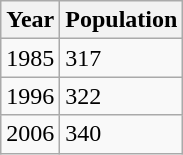<table class="wikitable">
<tr>
<th>Year</th>
<th>Population</th>
</tr>
<tr>
<td>1985</td>
<td>317</td>
</tr>
<tr>
<td>1996</td>
<td>322</td>
</tr>
<tr>
<td>2006</td>
<td>340</td>
</tr>
</table>
